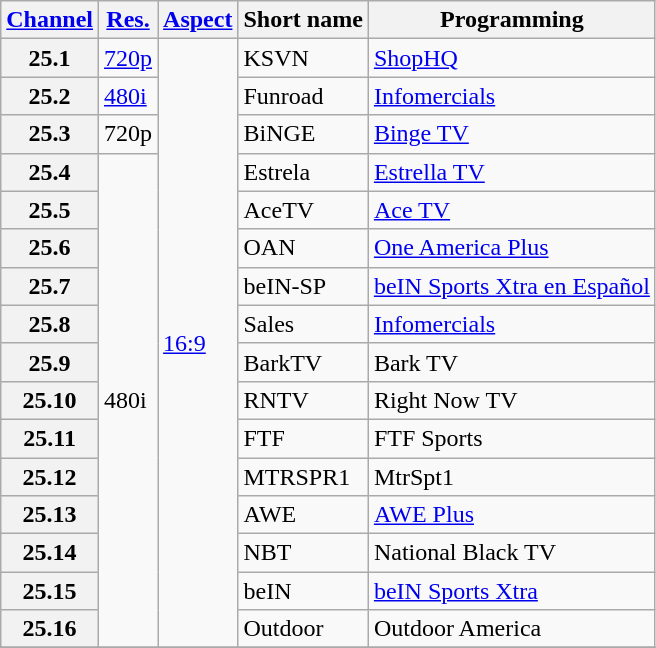<table class="wikitable">
<tr>
<th scope = "col"><a href='#'>Channel</a></th>
<th scope = "col"><a href='#'>Res.</a></th>
<th scope = "col"><a href='#'>Aspect</a></th>
<th scope = "col">Short name</th>
<th scope = "col">Programming</th>
</tr>
<tr>
<th scope = "row">25.1</th>
<td><a href='#'>720p</a></td>
<td rowspan="16"><a href='#'>16:9</a></td>
<td>KSVN</td>
<td><a href='#'>ShopHQ</a></td>
</tr>
<tr>
<th scope = "row">25.2</th>
<td><a href='#'>480i</a></td>
<td>Funroad</td>
<td><a href='#'>Infomercials</a></td>
</tr>
<tr>
<th scope = "row">25.3</th>
<td>720p</td>
<td>BiNGE</td>
<td><a href='#'>Binge TV</a></td>
</tr>
<tr>
<th scope = "row">25.4</th>
<td rowspan="13">480i</td>
<td>Estrela</td>
<td><a href='#'>Estrella TV</a></td>
</tr>
<tr>
<th scope = "row">25.5</th>
<td>AceTV</td>
<td><a href='#'>Ace TV</a></td>
</tr>
<tr>
<th scope = "row">25.6</th>
<td>OAN</td>
<td><a href='#'>One America Plus</a></td>
</tr>
<tr>
<th scope = "row">25.7</th>
<td>beIN-SP</td>
<td><a href='#'>beIN Sports Xtra en Español</a></td>
</tr>
<tr>
<th scope = "row">25.8</th>
<td>Sales</td>
<td><a href='#'>Infomercials</a></td>
</tr>
<tr>
<th scope = "row">25.9</th>
<td>BarkTV</td>
<td>Bark TV</td>
</tr>
<tr>
<th scope = "row">25.10</th>
<td>RNTV</td>
<td>Right Now TV</td>
</tr>
<tr>
<th scope = "row">25.11</th>
<td>FTF</td>
<td>FTF Sports</td>
</tr>
<tr>
<th scope = "row">25.12</th>
<td>MTRSPR1</td>
<td>MtrSpt1</td>
</tr>
<tr>
<th scope = "row">25.13</th>
<td>AWE</td>
<td><a href='#'>AWE Plus</a></td>
</tr>
<tr>
<th scope = "row">25.14</th>
<td>NBT</td>
<td>National Black TV</td>
</tr>
<tr>
<th scope = "row">25.15</th>
<td>beIN</td>
<td><a href='#'>beIN Sports Xtra</a></td>
</tr>
<tr>
<th scope = "row">25.16</th>
<td>Outdoor</td>
<td>Outdoor America</td>
</tr>
<tr>
</tr>
</table>
